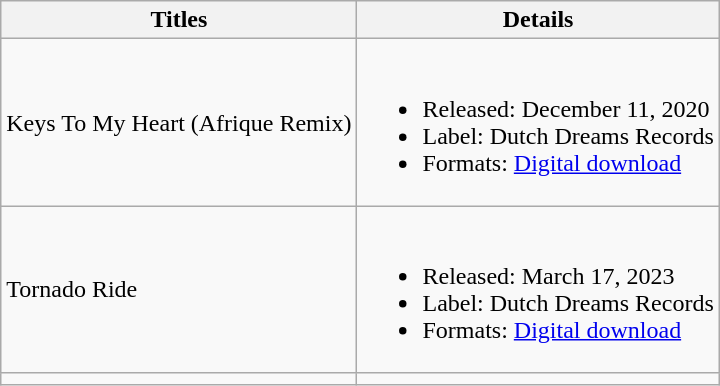<table class="wikitable">
<tr>
<th>Titles</th>
<th>Details</th>
</tr>
<tr>
<td>Keys To My Heart (Afrique Remix)</td>
<td><br><ul><li>Released: December 11, 2020</li><li>Label: Dutch Dreams Records</li><li>Formats: <a href='#'>Digital download</a></li></ul></td>
</tr>
<tr>
<td>Tornado Ride</td>
<td><br><ul><li>Released: March 17, 2023</li><li>Label: Dutch Dreams Records</li><li>Formats: <a href='#'>Digital download</a></li></ul></td>
</tr>
<tr>
<td></td>
<td></td>
</tr>
</table>
